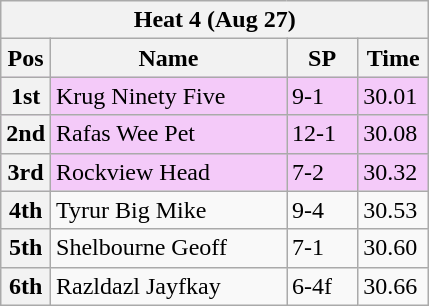<table class="wikitable">
<tr>
<th colspan="6">Heat 4 (Aug 27)</th>
</tr>
<tr>
<th width=20>Pos</th>
<th width=150>Name</th>
<th width=40>SP</th>
<th width=40>Time</th>
</tr>
<tr style="background: #f4caf9;">
<th>1st</th>
<td>Krug Ninety Five</td>
<td>9-1</td>
<td>30.01</td>
</tr>
<tr style="background: #f4caf9;">
<th>2nd</th>
<td>Rafas Wee Pet</td>
<td>12-1</td>
<td>30.08</td>
</tr>
<tr style="background: #f4caf9;">
<th>3rd</th>
<td>Rockview Head</td>
<td>7-2</td>
<td>30.32</td>
</tr>
<tr>
<th>4th</th>
<td>Tyrur Big Mike</td>
<td>9-4</td>
<td>30.53</td>
</tr>
<tr>
<th>5th</th>
<td>Shelbourne Geoff</td>
<td>7-1</td>
<td>30.60</td>
</tr>
<tr>
<th>6th</th>
<td>Razldazl Jayfkay</td>
<td>6-4f</td>
<td>30.66</td>
</tr>
</table>
